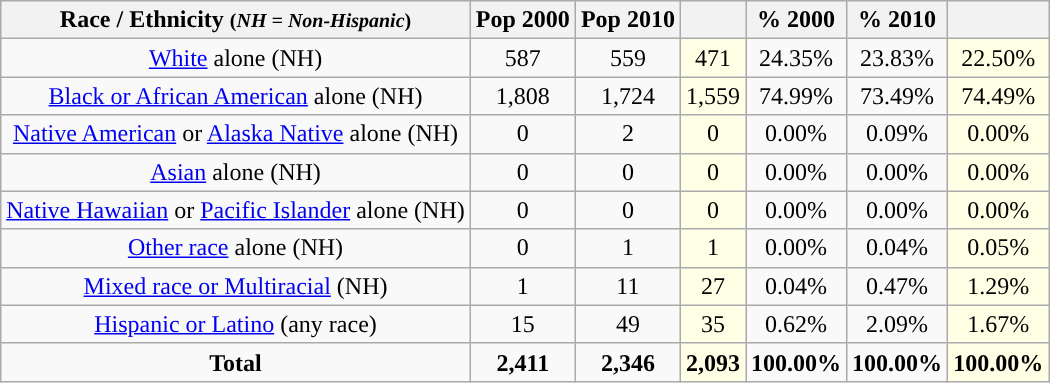<table class="wikitable" style="text-align:center;">
<tr>
<th>Race / Ethnicity <small>(<em>NH = Non-Hispanic</em>)</small></th>
<th>Pop 2000</th>
<th>Pop 2010</th>
<th></th>
<th>% 2000</th>
<th>% 2010</th>
<th></th>
</tr>
<tr>
<td><a href='#'>White</a> alone (NH)</td>
<td>587</td>
<td>559</td>
<td style='background: #ffffe6;'>471</td>
<td>24.35%</td>
<td>23.83%</td>
<td style='background: #ffffe6;'>22.50%</td>
</tr>
<tr>
<td><a href='#'>Black or African American</a> alone (NH)</td>
<td>1,808</td>
<td>1,724</td>
<td style='background: #ffffe6;'>1,559</td>
<td>74.99%</td>
<td>73.49%</td>
<td style='background: #ffffe6;'>74.49%</td>
</tr>
<tr>
<td><a href='#'>Native American</a> or <a href='#'>Alaska Native</a> alone (NH)</td>
<td>0</td>
<td>2</td>
<td style='background: #ffffe6;'>0</td>
<td>0.00%</td>
<td>0.09%</td>
<td style='background: #ffffe6;'>0.00%</td>
</tr>
<tr>
<td><a href='#'>Asian</a> alone (NH)</td>
<td>0</td>
<td>0</td>
<td style='background: #ffffe6;'>0</td>
<td>0.00%</td>
<td>0.00%</td>
<td style='background: #ffffe6;'>0.00%</td>
</tr>
<tr>
<td><a href='#'>Native Hawaiian</a> or <a href='#'>Pacific Islander</a> alone (NH)</td>
<td>0</td>
<td>0</td>
<td style='background: #ffffe6;'>0</td>
<td>0.00%</td>
<td>0.00%</td>
<td style='background: #ffffe6;'>0.00%</td>
</tr>
<tr>
<td><a href='#'>Other race</a> alone (NH)</td>
<td>0</td>
<td>1</td>
<td style='background: #ffffe6;'>1</td>
<td>0.00%</td>
<td>0.04%</td>
<td style='background: #ffffe6;'>0.05%</td>
</tr>
<tr>
<td><a href='#'>Mixed race or Multiracial</a> (NH)</td>
<td>1</td>
<td>11</td>
<td style='background: #ffffe6;'>27</td>
<td>0.04%</td>
<td>0.47%</td>
<td style='background: #ffffe6;'>1.29%</td>
</tr>
<tr>
<td><a href='#'>Hispanic or Latino</a> (any race)</td>
<td>15</td>
<td>49</td>
<td style='background: #ffffe6;'>35</td>
<td>0.62%</td>
<td>2.09%</td>
<td style='background: #ffffe6;'>1.67%</td>
</tr>
<tr>
<td><strong>Total</strong></td>
<td><strong>2,411</strong></td>
<td><strong>2,346</strong></td>
<td style='background: #ffffe6;'><strong>2,093</strong></td>
<td><strong>100.00%</strong></td>
<td><strong>100.00%</strong></td>
<td style='background: #ffffe6;'><strong>100.00%</strong></td>
</tr>
</table>
